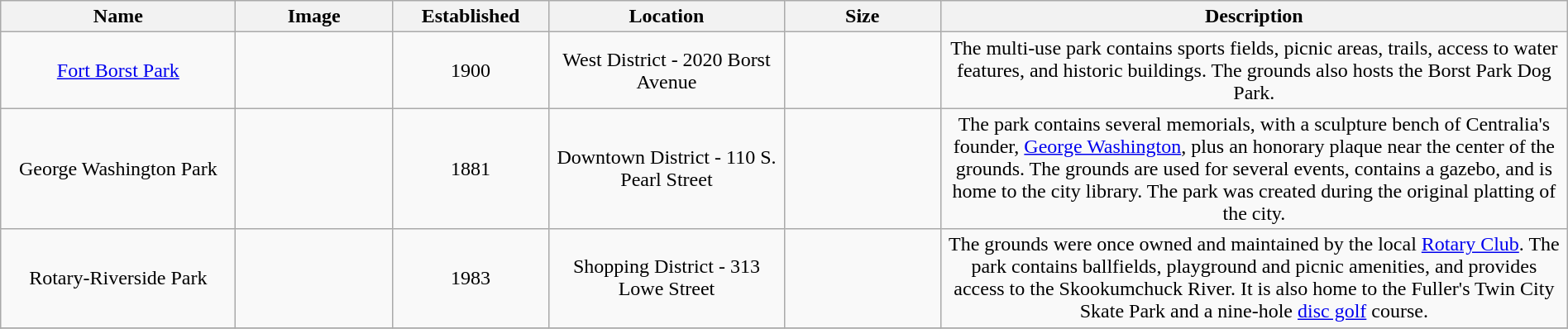<table class="wikitable sortable" style="text-align:center; width:100%">
<tr>
<th width=15%>Name</th>
<th width=10% class = "unsortable">Image</th>
<th>Established</th>
<th width=15%>Location</th>
<th width=10%>Size</th>
<th width=40% class = "unsortable">Description</th>
</tr>
<tr>
<td><a href='#'>Fort Borst Park</a></td>
<td></td>
<td>1900</td>
<td>West District - 2020 Borst Avenue</td>
<td></td>
<td>The multi-use park contains sports fields, picnic areas, trails, access to water features, and historic buildings. The grounds also hosts the Borst Park Dog Park.</td>
</tr>
<tr>
<td>George Washington Park</td>
<td></td>
<td>1881</td>
<td>Downtown District - 110 S. Pearl Street</td>
<td></td>
<td>The park contains several memorials, with a sculpture bench of Centralia's founder, <a href='#'>George Washington</a>, plus an honorary plaque near the center of the grounds. The grounds are used for several events, contains a gazebo, and is home to the city library. The park was created during the original platting of the city.</td>
</tr>
<tr>
<td>Rotary-Riverside Park</td>
<td></td>
<td>1983</td>
<td>Shopping District - 313 Lowe Street</td>
<td></td>
<td>The grounds were once owned and maintained by the local <a href='#'>Rotary Club</a>. The park contains ballfields, playground and picnic amenities, and provides access to the Skookumchuck River. It is also home to the Fuller's Twin City Skate Park and a nine-hole <a href='#'>disc golf</a> course.</td>
</tr>
<tr>
</tr>
</table>
